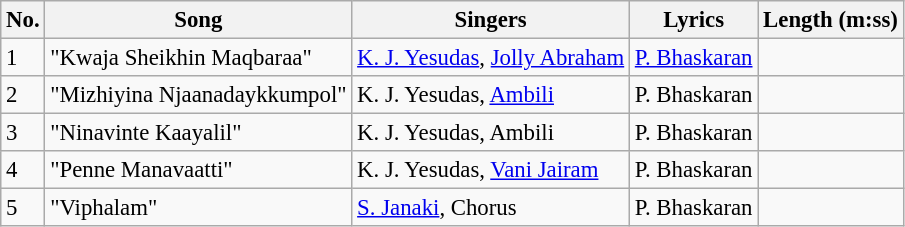<table class="wikitable" style="font-size:95%;">
<tr>
<th>No.</th>
<th>Song</th>
<th>Singers</th>
<th>Lyrics</th>
<th>Length (m:ss)</th>
</tr>
<tr>
<td>1</td>
<td>"Kwaja Sheikhin Maqbaraa"</td>
<td><a href='#'>K. J. Yesudas</a>, <a href='#'>Jolly Abraham</a></td>
<td><a href='#'>P. Bhaskaran</a></td>
<td></td>
</tr>
<tr>
<td>2</td>
<td>"Mizhiyina Njaanadaykkumpol"</td>
<td>K. J. Yesudas, <a href='#'>Ambili</a></td>
<td>P. Bhaskaran</td>
<td></td>
</tr>
<tr>
<td>3</td>
<td>"Ninavinte Kaayalil"</td>
<td>K. J. Yesudas, Ambili</td>
<td>P. Bhaskaran</td>
<td></td>
</tr>
<tr>
<td>4</td>
<td>"Penne Manavaatti"</td>
<td>K. J. Yesudas, <a href='#'>Vani Jairam</a></td>
<td>P. Bhaskaran</td>
<td></td>
</tr>
<tr>
<td>5</td>
<td>"Viphalam"</td>
<td><a href='#'>S. Janaki</a>, Chorus</td>
<td>P. Bhaskaran</td>
<td></td>
</tr>
</table>
